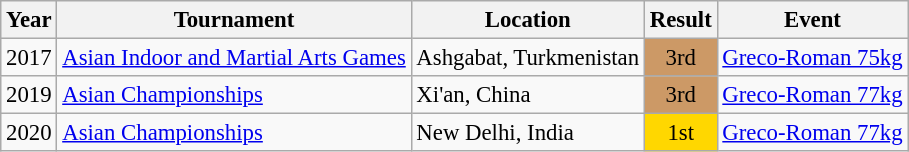<table class="wikitable" style="font-size:95%;">
<tr>
<th>Year</th>
<th>Tournament</th>
<th>Location</th>
<th>Result</th>
<th>Event</th>
</tr>
<tr>
<td>2017</td>
<td><a href='#'>Asian Indoor and Martial Arts Games</a></td>
<td>Ashgabat, Turkmenistan</td>
<td align="center" bgcolor="cc9966">3rd</td>
<td><a href='#'>Greco-Roman 75kg</a></td>
</tr>
<tr>
<td>2019</td>
<td><a href='#'>Asian Championships</a></td>
<td>Xi'an, China</td>
<td align="center" bgcolor="cc9966">3rd</td>
<td><a href='#'>Greco-Roman 77kg</a></td>
</tr>
<tr>
<td>2020</td>
<td><a href='#'>Asian Championships</a></td>
<td>New Delhi, India</td>
<td align="center" bgcolor="gold">1st</td>
<td><a href='#'>Greco-Roman 77kg</a></td>
</tr>
</table>
